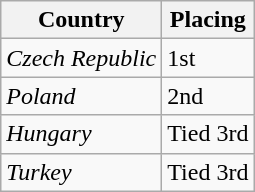<table class="wikitable">
<tr>
<th>Country</th>
<th>Placing</th>
</tr>
<tr>
<td><em>Czech Republic</em></td>
<td>1st</td>
</tr>
<tr>
<td><em>Poland</em></td>
<td>2nd</td>
</tr>
<tr>
<td><em>Hungary</em></td>
<td>Tied 3rd</td>
</tr>
<tr>
<td><em>Turkey</em></td>
<td>Tied 3rd</td>
</tr>
</table>
